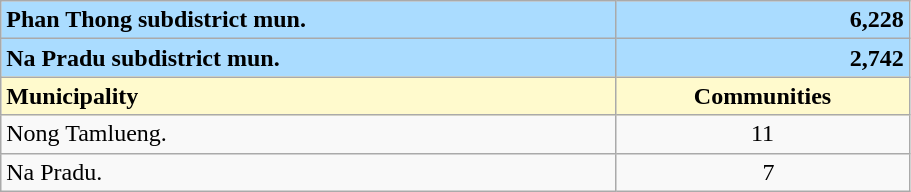<table class="wikitable" style="width:48%; display:inline-table;">
<tr>
<td style= "background: #aadcff;"><strong>Phan Thong subdistrict mun.</strong></td>
<td style= "background: #aadcff; text-align:right;"><strong>6,228</strong></td>
</tr>
<tr>
<td style= "background: #aadcff;"><strong>Na Pradu subdistrict mun.</strong></td>
<td style= "background: #aadcff; text-align:right;"><strong>2,742</strong></td>
</tr>
<tr>
<td style= "background: #fffacd;"><strong>Municipality</strong></td>
<td style= "background: #fffacd; text-align:center;"><strong>Communities</strong></td>
</tr>
<tr>
<td>Nong Tamlueng.</td>
<td style="text-align:center;">11</td>
</tr>
<tr>
<td>Na Pradu.</td>
<td style="text-align:center;">  7</td>
</tr>
</table>
